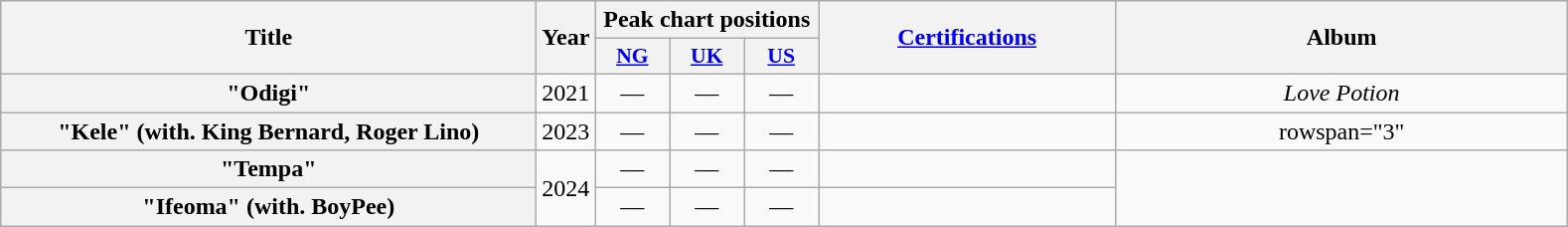<table class="wikitable plainrowheaders" style="text-align:center;" border="1">
<tr>
<th scope="col" rowspan="2" style="width:22em;">Title</th>
<th scope="col" rowspan="2" style="width:1em;">Year</th>
<th scope="col" colspan="3">Peak chart positions</th>
<th scope="col" rowspan="2" style="width:12em;"><a href='#'>Certifications</a></th>
<th scope="col" rowspan="2" style="width:18.5em;">Album</th>
</tr>
<tr>
<th scope="col" style="width:3em;font-size:90%;"><a href='#'>NG</a><br></th>
<th scope="col" style="width:3em;font-size:90%;"><a href='#'>UK</a><br></th>
<th scope="col" style="width:3em;font-size:90%;"><a href='#'>US</a><br></th>
</tr>
<tr>
<th scope="row">"Odigi"</th>
<td rowspan="1">2021</td>
<td>—</td>
<td>—</td>
<td>—</td>
<td></td>
<td rowspan="1"><em>Love Potion</em></td>
</tr>
<tr>
<th scope="row">"Kele" (with. King Bernard, Roger Lino)</th>
<td rowspan="1">2023</td>
<td>—</td>
<td>—</td>
<td>—</td>
<td></td>
<td>rowspan="3" </td>
</tr>
<tr>
<th scope="row">"Tempa"</th>
<td rowspan="2">2024</td>
<td>—</td>
<td>—</td>
<td>—</td>
<td></td>
</tr>
<tr>
<th scope="row">"Ifeoma" (with. BoyPee)</th>
<td>—</td>
<td>—</td>
<td>—</td>
<td></td>
</tr>
</table>
